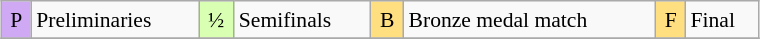<table class="wikitable" style="margin:0.5em auto; font-size:90%; line-height:1.25em;" width=40%;>
<tr>
<td style="background-color:#D0A9F5;text-align:center;">P</td>
<td>Preliminaries</td>
<td style="background-color:#D9FFB2;text-align:center;">½</td>
<td>Semifinals</td>
<td style="background-color:#FFDF80;text-align:center;">B</td>
<td>Bronze medal match</td>
<td style="background-color:#FFDF80;text-align:center;">F</td>
<td>Final</td>
</tr>
<tr>
</tr>
</table>
